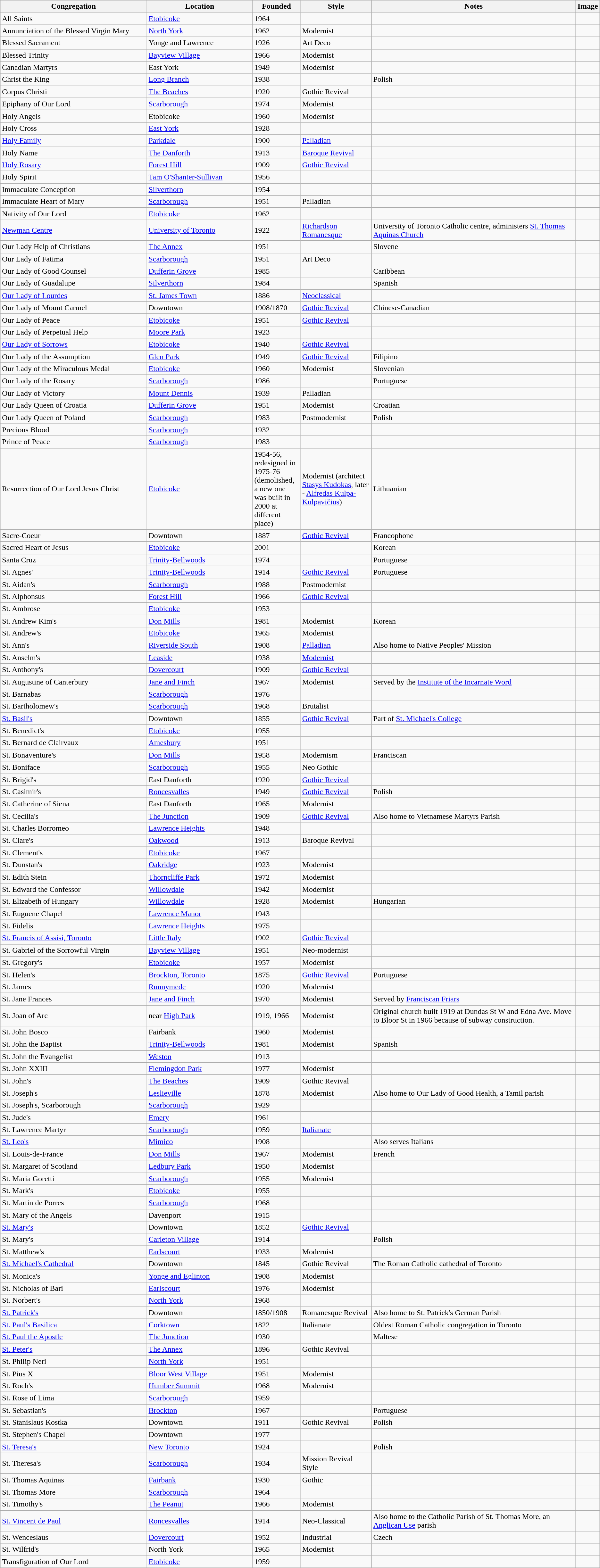<table class="wikitable sortable">
<tr>
<th width=25%>Congregation</th>
<th width=18%>Location</th>
<th width=8%>Founded</th>
<th width=12%>Style</th>
<th width=35%>Notes</th>
<th width=6%>Image</th>
</tr>
<tr>
<td>All Saints</td>
<td><a href='#'>Etobicoke</a></td>
<td>1964</td>
<td></td>
<td></td>
<td></td>
</tr>
<tr>
<td>Annunciation of the Blessed Virgin Mary</td>
<td><a href='#'>North York</a></td>
<td>1962</td>
<td>Modernist</td>
<td></td>
<td></td>
</tr>
<tr>
<td>Blessed Sacrament</td>
<td>Yonge and Lawrence</td>
<td>1926</td>
<td>Art Deco</td>
<td></td>
<td></td>
</tr>
<tr>
<td>Blessed Trinity</td>
<td><a href='#'>Bayview Village</a></td>
<td>1966</td>
<td>Modernist</td>
<td></td>
<td></td>
</tr>
<tr>
<td>Canadian Martyrs</td>
<td>East York</td>
<td>1949</td>
<td>Modernist</td>
<td></td>
<td></td>
</tr>
<tr>
<td>Christ the King</td>
<td><a href='#'>Long Branch</a></td>
<td>1938</td>
<td></td>
<td>Polish</td>
<td></td>
</tr>
<tr>
<td>Corpus Christi</td>
<td><a href='#'>The Beaches</a></td>
<td>1920</td>
<td>Gothic Revival</td>
<td></td>
<td></td>
</tr>
<tr>
<td>Epiphany of Our Lord</td>
<td><a href='#'>Scarborough</a></td>
<td>1974</td>
<td>Modernist</td>
<td></td>
<td></td>
</tr>
<tr>
<td>Holy Angels</td>
<td>Etobicoke</td>
<td>1960</td>
<td>Modernist</td>
<td></td>
<td></td>
</tr>
<tr>
<td>Holy Cross</td>
<td><a href='#'>East York</a></td>
<td>1928</td>
<td></td>
<td></td>
<td></td>
</tr>
<tr>
<td><a href='#'>Holy Family</a></td>
<td><a href='#'>Parkdale</a></td>
<td>1900</td>
<td><a href='#'>Palladian</a></td>
<td></td>
<td></td>
</tr>
<tr>
<td>Holy Name</td>
<td><a href='#'>The Danforth</a></td>
<td>1913</td>
<td><a href='#'>Baroque Revival</a></td>
<td></td>
<td></td>
</tr>
<tr>
<td><a href='#'>Holy Rosary</a></td>
<td><a href='#'>Forest Hill</a></td>
<td>1909</td>
<td><a href='#'>Gothic Revival</a></td>
<td></td>
<td></td>
</tr>
<tr>
<td>Holy Spirit</td>
<td><a href='#'>Tam O'Shanter-Sullivan</a></td>
<td>1956</td>
<td></td>
<td></td>
<td></td>
</tr>
<tr>
<td>Immaculate Conception</td>
<td><a href='#'>Silverthorn</a></td>
<td>1954</td>
<td></td>
<td></td>
<td></td>
</tr>
<tr>
<td>Immaculate Heart of Mary</td>
<td><a href='#'>Scarborough</a></td>
<td>1951</td>
<td>Palladian</td>
<td></td>
<td></td>
</tr>
<tr>
<td>Nativity of Our Lord</td>
<td><a href='#'>Etobicoke</a></td>
<td>1962</td>
<td></td>
<td></td>
<td></td>
</tr>
<tr>
<td><a href='#'>Newman Centre</a></td>
<td><a href='#'>University of Toronto</a></td>
<td>1922</td>
<td><a href='#'>Richardson Romanesque</a></td>
<td>University of Toronto Catholic centre, administers <a href='#'>St. Thomas Aquinas Church</a></td>
<td></td>
</tr>
<tr>
<td>Our Lady Help of Christians</td>
<td><a href='#'>The Annex</a></td>
<td>1951</td>
<td></td>
<td>Slovene</td>
<td></td>
</tr>
<tr>
<td>Our Lady of Fatima</td>
<td><a href='#'>Scarborough</a></td>
<td>1951</td>
<td>Art Deco</td>
<td></td>
<td></td>
</tr>
<tr>
<td>Our Lady of Good Counsel</td>
<td><a href='#'>Dufferin Grove</a></td>
<td>1985</td>
<td></td>
<td>Caribbean</td>
<td></td>
</tr>
<tr>
<td>Our Lady of Guadalupe</td>
<td><a href='#'>Silverthorn</a></td>
<td>1984</td>
<td></td>
<td>Spanish</td>
<td></td>
</tr>
<tr>
<td><a href='#'>Our Lady of Lourdes</a></td>
<td><a href='#'>St. James Town</a></td>
<td>1886</td>
<td><a href='#'>Neoclassical</a></td>
<td></td>
<td></td>
</tr>
<tr>
<td>Our Lady of Mount Carmel</td>
<td>Downtown</td>
<td>1908/1870</td>
<td><a href='#'>Gothic Revival</a></td>
<td>Chinese-Canadian</td>
<td></td>
</tr>
<tr>
<td>Our Lady of Peace</td>
<td><a href='#'>Etobicoke</a></td>
<td>1951</td>
<td><a href='#'>Gothic Revival</a></td>
<td></td>
<td></td>
</tr>
<tr>
<td>Our Lady of Perpetual Help</td>
<td><a href='#'>Moore Park</a></td>
<td>1923</td>
<td></td>
<td></td>
<td></td>
</tr>
<tr>
<td><a href='#'>Our Lady of Sorrows</a></td>
<td><a href='#'>Etobicoke</a></td>
<td>1940</td>
<td><a href='#'>Gothic Revival</a></td>
<td></td>
<td></td>
</tr>
<tr>
<td>Our Lady of the Assumption</td>
<td><a href='#'>Glen Park</a></td>
<td>1949</td>
<td><a href='#'>Gothic Revival</a></td>
<td>Filipino</td>
<td></td>
</tr>
<tr>
<td>Our Lady of the Miraculous Medal</td>
<td><a href='#'>Etobicoke</a></td>
<td>1960</td>
<td>Modernist</td>
<td>Slovenian</td>
<td></td>
</tr>
<tr>
<td>Our Lady of the Rosary</td>
<td><a href='#'>Scarborough</a></td>
<td>1986</td>
<td></td>
<td>Portuguese</td>
<td></td>
</tr>
<tr>
<td>Our Lady of Victory</td>
<td><a href='#'>Mount Dennis</a></td>
<td>1939</td>
<td>Palladian</td>
<td></td>
<td></td>
</tr>
<tr>
<td>Our Lady Queen of Croatia</td>
<td><a href='#'>Dufferin Grove</a></td>
<td>1951</td>
<td>Modernist</td>
<td>Croatian</td>
<td></td>
</tr>
<tr>
<td>Our Lady Queen of Poland</td>
<td><a href='#'>Scarborough</a></td>
<td>1983</td>
<td>Postmodernist</td>
<td>Polish</td>
<td></td>
</tr>
<tr>
<td>Precious Blood</td>
<td><a href='#'>Scarborough</a></td>
<td>1932</td>
<td></td>
<td></td>
<td></td>
</tr>
<tr>
<td>Prince of Peace</td>
<td><a href='#'>Scarborough</a></td>
<td>1983</td>
<td></td>
<td></td>
<td></td>
</tr>
<tr>
<td>Resurrection of Our Lord Jesus Christ</td>
<td><a href='#'>Etobicoke</a></td>
<td>1954-56, redesigned in 1975-76 (demolished, a new one was built in 2000 at different place)</td>
<td>Modernist (architect <a href='#'>Stasys Kudokas</a>, later - <a href='#'>Alfredas Kulpa-Kulpavičius</a>)</td>
<td>Lithuanian</td>
<td></td>
</tr>
<tr>
<td>Sacre-Coeur</td>
<td>Downtown</td>
<td>1887</td>
<td><a href='#'>Gothic Revival</a></td>
<td>Francophone</td>
<td></td>
</tr>
<tr>
<td>Sacred Heart of Jesus</td>
<td><a href='#'>Etobicoke</a></td>
<td>2001</td>
<td></td>
<td>Korean</td>
<td></td>
</tr>
<tr>
<td>Santa Cruz</td>
<td><a href='#'>Trinity-Bellwoods</a></td>
<td>1974</td>
<td></td>
<td>Portuguese</td>
<td></td>
</tr>
<tr>
<td>St. Agnes'</td>
<td><a href='#'>Trinity-Bellwoods</a></td>
<td>1914</td>
<td><a href='#'>Gothic Revival</a></td>
<td>Portuguese</td>
<td></td>
</tr>
<tr>
<td>St. Aidan's</td>
<td><a href='#'>Scarborough</a></td>
<td>1988</td>
<td>Postmodernist</td>
<td></td>
<td></td>
</tr>
<tr>
<td>St. Alphonsus</td>
<td><a href='#'>Forest Hill</a></td>
<td>1966</td>
<td><a href='#'>Gothic Revival</a></td>
<td></td>
<td></td>
</tr>
<tr>
<td>St. Ambrose</td>
<td><a href='#'>Etobicoke</a></td>
<td>1953</td>
<td></td>
<td></td>
<td></td>
</tr>
<tr>
<td>St. Andrew Kim's</td>
<td><a href='#'>Don Mills</a></td>
<td>1981</td>
<td>Modernist</td>
<td>Korean</td>
<td></td>
</tr>
<tr>
<td>St. Andrew's</td>
<td><a href='#'>Etobicoke</a></td>
<td>1965</td>
<td>Modernist</td>
<td></td>
<td></td>
</tr>
<tr>
<td>St. Ann's</td>
<td><a href='#'>Riverside South</a></td>
<td>1908</td>
<td><a href='#'>Palladian</a></td>
<td>Also home to Native Peoples' Mission</td>
<td></td>
</tr>
<tr>
<td>St. Anselm's</td>
<td><a href='#'>Leaside</a></td>
<td>1938</td>
<td><a href='#'>Modernist</a></td>
<td></td>
<td></td>
</tr>
<tr>
<td>St. Anthony's</td>
<td><a href='#'>Dovercourt</a></td>
<td>1909</td>
<td><a href='#'>Gothic Revival</a></td>
<td></td>
<td></td>
</tr>
<tr>
<td>St. Augustine of Canterbury</td>
<td><a href='#'>Jane and Finch</a></td>
<td>1967</td>
<td>Modernist</td>
<td>Served by the <a href='#'>Institute of the Incarnate Word</a></td>
<td></td>
</tr>
<tr>
<td>St. Barnabas</td>
<td><a href='#'>Scarborough</a></td>
<td>1976</td>
<td></td>
<td></td>
<td></td>
</tr>
<tr>
<td>St. Bartholomew's</td>
<td><a href='#'>Scarborough</a></td>
<td>1968</td>
<td>Brutalist</td>
<td></td>
<td></td>
</tr>
<tr>
<td><a href='#'>St. Basil's</a></td>
<td>Downtown</td>
<td>1855</td>
<td><a href='#'>Gothic Revival</a></td>
<td>Part of <a href='#'>St. Michael's College</a></td>
<td></td>
</tr>
<tr>
<td>St. Benedict's</td>
<td><a href='#'>Etobicoke</a></td>
<td>1955</td>
<td></td>
<td></td>
<td></td>
</tr>
<tr>
<td>St. Bernard de Clairvaux</td>
<td><a href='#'>Amesbury</a></td>
<td>1951</td>
<td></td>
<td></td>
<td></td>
</tr>
<tr>
<td>St. Bonaventure's</td>
<td><a href='#'>Don Mills</a></td>
<td>1958</td>
<td>Modernism</td>
<td>Franciscan</td>
<td></td>
</tr>
<tr>
<td>St. Boniface</td>
<td><a href='#'>Scarborough</a></td>
<td>1955</td>
<td>Neo Gothic</td>
<td></td>
<td></td>
</tr>
<tr>
<td>St. Brigid's</td>
<td>East Danforth</td>
<td>1920</td>
<td><a href='#'>Gothic Revival</a></td>
<td></td>
<td></td>
</tr>
<tr>
<td>St. Casimir's</td>
<td><a href='#'>Roncesvalles</a></td>
<td>1949</td>
<td><a href='#'>Gothic Revival</a></td>
<td>Polish</td>
<td></td>
</tr>
<tr>
<td>St. Catherine of Siena</td>
<td>East Danforth</td>
<td>1965</td>
<td>Modernist</td>
<td></td>
<td></td>
</tr>
<tr>
<td>St. Cecilia's</td>
<td><a href='#'>The Junction</a></td>
<td>1909</td>
<td><a href='#'>Gothic Revival</a></td>
<td>Also home to Vietnamese Martyrs Parish</td>
<td></td>
</tr>
<tr>
<td>St. Charles Borromeo</td>
<td><a href='#'>Lawrence Heights</a></td>
<td>1948</td>
<td></td>
<td></td>
<td></td>
</tr>
<tr>
<td>St. Clare's</td>
<td><a href='#'>Oakwood</a></td>
<td>1913</td>
<td>Baroque Revival</td>
<td></td>
<td></td>
</tr>
<tr>
<td>St. Clement's</td>
<td><a href='#'>Etobicoke</a></td>
<td>1967</td>
<td></td>
<td></td>
<td></td>
</tr>
<tr>
<td>St. Dunstan's</td>
<td><a href='#'>Oakridge</a></td>
<td>1923</td>
<td>Modernist</td>
<td></td>
<td></td>
</tr>
<tr>
<td>St. Edith Stein</td>
<td><a href='#'>Thorncliffe Park</a></td>
<td>1972</td>
<td>Modernist</td>
<td></td>
<td></td>
</tr>
<tr>
<td>St. Edward the Confessor</td>
<td><a href='#'>Willowdale</a></td>
<td>1942</td>
<td>Modernist</td>
<td></td>
<td></td>
</tr>
<tr>
<td>St. Elizabeth of Hungary</td>
<td><a href='#'>Willowdale</a></td>
<td>1928</td>
<td>Modernist</td>
<td>Hungarian</td>
<td></td>
</tr>
<tr>
<td>St. Euguene Chapel</td>
<td><a href='#'>Lawrence Manor</a></td>
<td>1943</td>
<td></td>
<td></td>
<td></td>
</tr>
<tr>
<td>St. Fidelis</td>
<td><a href='#'>Lawrence Heights</a></td>
<td>1975</td>
<td></td>
<td></td>
<td></td>
</tr>
<tr>
<td><a href='#'>St. Francis of Assisi, Toronto</a></td>
<td><a href='#'>Little Italy</a></td>
<td>1902</td>
<td><a href='#'>Gothic Revival</a></td>
<td></td>
<td></td>
</tr>
<tr>
<td>St. Gabriel of the Sorrowful Virgin</td>
<td><a href='#'>Bayview Village</a></td>
<td>1951</td>
<td>Neo-modernist</td>
<td></td>
<td></td>
</tr>
<tr>
<td>St. Gregory's</td>
<td><a href='#'>Etobicoke</a></td>
<td>1957</td>
<td>Modernist</td>
<td></td>
<td></td>
</tr>
<tr>
<td>St. Helen's</td>
<td><a href='#'>Brockton, Toronto</a></td>
<td>1875</td>
<td><a href='#'>Gothic Revival</a></td>
<td>Portuguese</td>
<td></td>
</tr>
<tr>
<td>St. James</td>
<td><a href='#'>Runnymede</a></td>
<td>1920</td>
<td>Modernist</td>
<td></td>
<td></td>
</tr>
<tr>
<td>St. Jane Frances</td>
<td><a href='#'>Jane and Finch</a></td>
<td>1970</td>
<td>Modernist</td>
<td>Served by <a href='#'>Franciscan Friars</a></td>
<td></td>
</tr>
<tr>
<td>St. Joan of Arc</td>
<td>near <a href='#'>High Park</a></td>
<td>1919, 1966</td>
<td>Modernist</td>
<td>Original church built 1919 at Dundas St W and Edna Ave. Move to Bloor St in 1966 because of subway construction.</td>
<td></td>
</tr>
<tr>
<td>St. John Bosco</td>
<td>Fairbank</td>
<td>1960</td>
<td>Modernist</td>
<td></td>
<td></td>
</tr>
<tr>
<td>St. John the Baptist</td>
<td><a href='#'>Trinity-Bellwoods</a></td>
<td>1981</td>
<td>Modernist</td>
<td>Spanish</td>
<td></td>
</tr>
<tr>
<td>St. John the Evangelist</td>
<td><a href='#'>Weston</a></td>
<td>1913</td>
<td></td>
<td></td>
<td></td>
</tr>
<tr>
<td>St. John XXIII</td>
<td><a href='#'>Flemingdon Park</a></td>
<td>1977</td>
<td>Modernist</td>
<td></td>
<td></td>
</tr>
<tr>
<td>St. John's</td>
<td><a href='#'>The Beaches</a></td>
<td>1909</td>
<td>Gothic Revival</td>
<td></td>
<td></td>
</tr>
<tr>
<td>St. Joseph's</td>
<td><a href='#'>Leslieville</a></td>
<td>1878</td>
<td>Modernist</td>
<td>Also home to Our Lady of Good Health, a Tamil parish</td>
<td></td>
</tr>
<tr>
<td>St. Joseph's, Scarborough</td>
<td><a href='#'>Scarborough</a></td>
<td>1929</td>
<td></td>
<td></td>
<td></td>
</tr>
<tr>
<td>St. Jude's</td>
<td><a href='#'>Emery</a></td>
<td>1961</td>
<td></td>
<td></td>
<td></td>
</tr>
<tr>
<td>St. Lawrence Martyr</td>
<td><a href='#'>Scarborough</a></td>
<td>1959</td>
<td><a href='#'>Italianate</a></td>
<td></td>
<td></td>
</tr>
<tr>
<td><a href='#'>St. Leo's</a></td>
<td><a href='#'>Mimico</a></td>
<td>1908</td>
<td></td>
<td>Also serves Italians</td>
<td></td>
</tr>
<tr>
<td>St. Louis-de-France</td>
<td><a href='#'>Don Mills</a></td>
<td>1967</td>
<td>Modernist</td>
<td>French</td>
<td></td>
</tr>
<tr>
<td>St. Margaret of Scotland</td>
<td><a href='#'>Ledbury Park</a></td>
<td>1950</td>
<td>Modernist</td>
<td></td>
<td></td>
</tr>
<tr>
<td>St. Maria Goretti</td>
<td><a href='#'>Scarborough</a></td>
<td>1955</td>
<td>Modernist</td>
<td></td>
<td></td>
</tr>
<tr>
<td>St. Mark's</td>
<td><a href='#'>Etobicoke</a></td>
<td>1955</td>
<td></td>
<td></td>
<td></td>
</tr>
<tr>
<td>St. Martin de Porres</td>
<td><a href='#'>Scarborough</a></td>
<td>1968</td>
<td></td>
<td></td>
<td></td>
</tr>
<tr>
<td>St. Mary of the Angels</td>
<td>Davenport</td>
<td>1915</td>
<td></td>
<td></td>
<td></td>
</tr>
<tr>
<td><a href='#'>St. Mary's</a></td>
<td>Downtown</td>
<td>1852</td>
<td><a href='#'>Gothic Revival</a></td>
<td></td>
<td></td>
</tr>
<tr>
<td>St. Mary's</td>
<td><a href='#'>Carleton Village</a></td>
<td>1914</td>
<td></td>
<td>Polish</td>
<td></td>
</tr>
<tr>
<td>St. Matthew's</td>
<td><a href='#'>Earlscourt</a></td>
<td>1933</td>
<td>Modernist</td>
<td></td>
<td></td>
</tr>
<tr>
<td><a href='#'>St. Michael's Cathedral</a></td>
<td>Downtown</td>
<td>1845</td>
<td>Gothic Revival</td>
<td>The Roman Catholic cathedral of Toronto</td>
<td></td>
</tr>
<tr>
<td>St. Monica's</td>
<td><a href='#'>Yonge and Eglinton</a></td>
<td>1908</td>
<td>Modernist</td>
<td></td>
<td></td>
</tr>
<tr>
<td>St. Nicholas of Bari</td>
<td><a href='#'>Earlscourt</a></td>
<td>1976</td>
<td>Modernist</td>
<td></td>
<td></td>
</tr>
<tr>
<td>St. Norbert's</td>
<td><a href='#'>North York</a></td>
<td>1968</td>
<td></td>
<td></td>
<td></td>
</tr>
<tr>
<td><a href='#'>St. Patrick's</a></td>
<td>Downtown</td>
<td>1850/1908</td>
<td>Romanesque Revival</td>
<td>Also home to St. Patrick's German Parish</td>
<td></td>
</tr>
<tr>
<td><a href='#'>St. Paul's Basilica</a></td>
<td><a href='#'>Corktown</a></td>
<td>1822</td>
<td>Italianate</td>
<td>Oldest Roman Catholic congregation in Toronto</td>
<td></td>
</tr>
<tr>
<td><a href='#'>St. Paul the Apostle</a></td>
<td><a href='#'>The Junction</a></td>
<td>1930</td>
<td></td>
<td>Maltese</td>
<td></td>
</tr>
<tr>
<td><a href='#'>St. Peter's</a></td>
<td><a href='#'>The Annex</a></td>
<td>1896</td>
<td>Gothic Revival</td>
<td></td>
<td></td>
</tr>
<tr>
<td>St. Philip Neri</td>
<td><a href='#'>North York</a></td>
<td>1951</td>
<td></td>
<td></td>
<td></td>
</tr>
<tr>
<td>St. Pius X</td>
<td><a href='#'>Bloor West Village</a></td>
<td>1951</td>
<td>Modernist</td>
<td></td>
<td></td>
</tr>
<tr>
<td>St. Roch's</td>
<td><a href='#'>Humber Summit</a></td>
<td>1968</td>
<td>Modernist</td>
<td></td>
<td></td>
</tr>
<tr>
<td>St. Rose of Lima</td>
<td><a href='#'>Scarborough</a></td>
<td>1959</td>
<td></td>
<td></td>
<td></td>
</tr>
<tr>
<td>St. Sebastian's</td>
<td><a href='#'>Brockton</a></td>
<td>1967</td>
<td></td>
<td>Portuguese</td>
<td></td>
</tr>
<tr>
<td>St. Stanislaus Kostka</td>
<td>Downtown</td>
<td>1911</td>
<td>Gothic Revival</td>
<td>Polish</td>
<td></td>
</tr>
<tr>
<td>St. Stephen's Chapel</td>
<td>Downtown</td>
<td>1977</td>
<td></td>
<td></td>
<td></td>
</tr>
<tr>
<td><a href='#'>St. Teresa's</a></td>
<td><a href='#'>New Toronto</a></td>
<td>1924</td>
<td></td>
<td>Polish</td>
<td></td>
</tr>
<tr>
<td>St. Theresa's</td>
<td><a href='#'>Scarborough</a></td>
<td>1934</td>
<td>Mission Revival Style</td>
<td></td>
<td></td>
</tr>
<tr>
<td>St. Thomas Aquinas</td>
<td><a href='#'>Fairbank</a></td>
<td>1930</td>
<td>Gothic</td>
<td></td>
<td></td>
</tr>
<tr>
<td>St. Thomas More</td>
<td><a href='#'>Scarborough</a></td>
<td>1964</td>
<td></td>
<td></td>
<td></td>
</tr>
<tr>
<td>St. Timothy's</td>
<td><a href='#'>The Peanut</a></td>
<td>1966</td>
<td>Modernist</td>
<td></td>
<td></td>
</tr>
<tr>
<td><a href='#'>St. Vincent de Paul</a></td>
<td><a href='#'>Roncesvalles</a></td>
<td>1914</td>
<td>Neo-Classical</td>
<td>Also home to the Catholic Parish of St. Thomas More, an <a href='#'>Anglican Use</a> parish</td>
<td></td>
</tr>
<tr>
<td>St. Wenceslaus</td>
<td><a href='#'>Dovercourt</a></td>
<td>1952</td>
<td>Industrial</td>
<td>Czech</td>
<td></td>
</tr>
<tr>
<td>St. Wilfrid's</td>
<td>North York</td>
<td>1965</td>
<td>Modernist</td>
<td></td>
<td></td>
</tr>
<tr>
<td>Transfiguration of Our Lord</td>
<td><a href='#'>Etobicoke</a></td>
<td>1959</td>
<td></td>
<td></td>
<td></td>
</tr>
</table>
